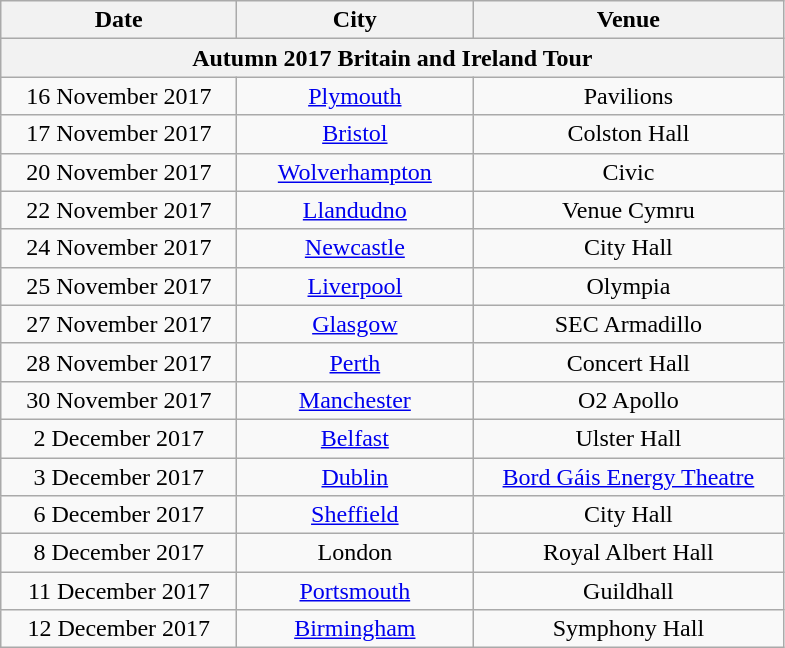<table class="wikitable" style="text-align:center;">
<tr>
<th style="width:150px;">Date</th>
<th style="width:150px;">City</th>
<th style="width:200px;">Venue</th>
</tr>
<tr>
<th colspan="8">Autumn 2017 Britain and Ireland Tour</th>
</tr>
<tr>
<td>16 November 2017</td>
<td><a href='#'>Plymouth</a></td>
<td>Pavilions</td>
</tr>
<tr>
<td>17 November 2017</td>
<td><a href='#'>Bristol</a></td>
<td>Colston Hall</td>
</tr>
<tr>
<td>20 November 2017</td>
<td><a href='#'>Wolverhampton</a></td>
<td>Civic</td>
</tr>
<tr>
<td>22 November 2017</td>
<td><a href='#'>Llandudno</a></td>
<td>Venue Cymru</td>
</tr>
<tr>
<td>24 November 2017</td>
<td><a href='#'>Newcastle</a></td>
<td>City Hall</td>
</tr>
<tr>
<td>25 November 2017</td>
<td><a href='#'>Liverpool</a></td>
<td>Olympia</td>
</tr>
<tr>
<td>27 November 2017</td>
<td><a href='#'>Glasgow</a></td>
<td>SEC Armadillo</td>
</tr>
<tr>
<td>28 November 2017</td>
<td><a href='#'>Perth</a></td>
<td>Concert Hall</td>
</tr>
<tr>
<td>30 November 2017</td>
<td><a href='#'>Manchester</a></td>
<td>O2 Apollo</td>
</tr>
<tr>
<td>2 December 2017</td>
<td><a href='#'>Belfast</a></td>
<td>Ulster Hall</td>
</tr>
<tr>
<td>3 December 2017</td>
<td><a href='#'>Dublin</a></td>
<td><a href='#'>Bord Gáis Energy Theatre</a></td>
</tr>
<tr>
<td>6 December 2017</td>
<td><a href='#'>Sheffield</a></td>
<td>City Hall</td>
</tr>
<tr>
<td>8 December 2017</td>
<td>London</td>
<td>Royal Albert Hall</td>
</tr>
<tr>
<td>11 December 2017</td>
<td><a href='#'>Portsmouth</a></td>
<td>Guildhall</td>
</tr>
<tr>
<td>12 December 2017</td>
<td><a href='#'>Birmingham</a></td>
<td>Symphony Hall</td>
</tr>
</table>
